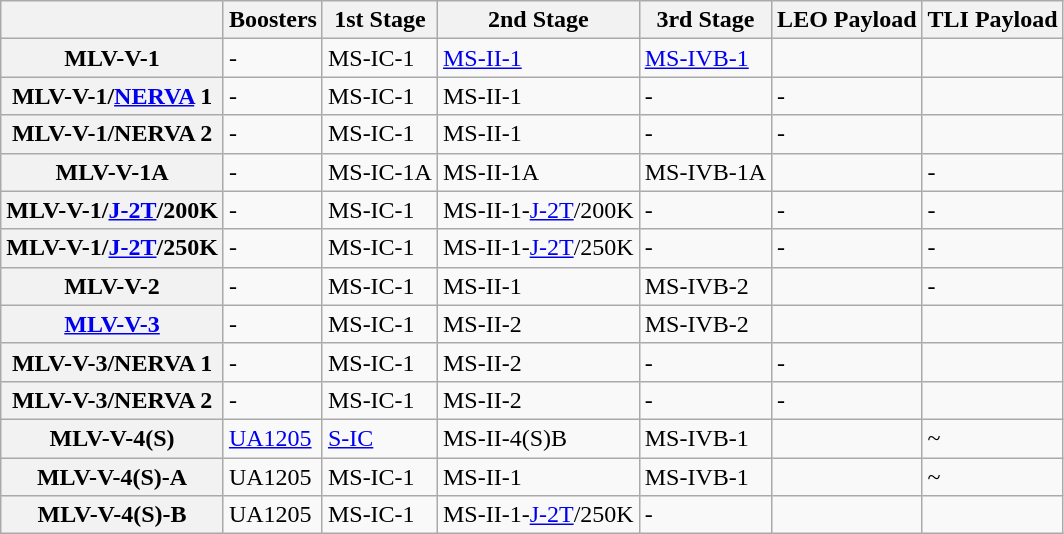<table class="wikitable sortable">
<tr>
<th></th>
<th>Boosters</th>
<th>1st Stage</th>
<th>2nd Stage</th>
<th>3rd Stage</th>
<th>LEO Payload</th>
<th>TLI Payload</th>
</tr>
<tr>
<th>MLV-V-1</th>
<td>-</td>
<td>MS-IC-1</td>
<td><a href='#'>MS-II-1</a></td>
<td><a href='#'>MS-IVB-1</a></td>
<td></td>
<td></td>
</tr>
<tr>
<th>MLV-V-1/<a href='#'>NERVA</a> 1</th>
<td>-</td>
<td>MS-IC-1</td>
<td>MS-II-1</td>
<td>-</td>
<td>-</td>
<td></td>
</tr>
<tr>
<th>MLV-V-1/NERVA 2</th>
<td>-</td>
<td>MS-IC-1</td>
<td>MS-II-1</td>
<td>-</td>
<td>-</td>
<td></td>
</tr>
<tr>
<th>MLV-V-1A</th>
<td>-</td>
<td>MS-IC-1A</td>
<td>MS-II-1A</td>
<td>MS-IVB-1A</td>
<td></td>
<td>-</td>
</tr>
<tr>
<th>MLV-V-1/<a href='#'>J-2T</a>/200K</th>
<td>-</td>
<td>MS-IC-1</td>
<td>MS-II-1-<a href='#'>J-2T</a>/200K</td>
<td>-</td>
<td>-</td>
<td>-</td>
</tr>
<tr>
<th>MLV-V-1/<a href='#'>J-2T</a>/250K</th>
<td>-</td>
<td>MS-IC-1</td>
<td>MS-II-1-<a href='#'>J-2T</a>/250K</td>
<td>-</td>
<td>-</td>
<td>-</td>
</tr>
<tr>
<th>MLV-V-2</th>
<td>-</td>
<td>MS-IC-1</td>
<td>MS-II-1</td>
<td>MS-IVB-2</td>
<td></td>
<td>-</td>
</tr>
<tr>
<th><a href='#'>MLV-V-3</a></th>
<td>-</td>
<td>MS-IC-1</td>
<td>MS-II-2</td>
<td>MS-IVB-2</td>
<td></td>
<td></td>
</tr>
<tr>
<th>MLV-V-3/NERVA 1</th>
<td>-</td>
<td>MS-IC-1</td>
<td>MS-II-2</td>
<td>-</td>
<td>-</td>
<td></td>
</tr>
<tr>
<th>MLV-V-3/NERVA 2</th>
<td>-</td>
<td>MS-IC-1</td>
<td>MS-II-2</td>
<td>-</td>
<td>-</td>
<td></td>
</tr>
<tr>
<th>MLV-V-4(S)</th>
<td><a href='#'>UA1205</a></td>
<td><a href='#'>S-IC</a></td>
<td>MS-II-4(S)B</td>
<td>MS-IVB-1</td>
<td></td>
<td>~ </td>
</tr>
<tr>
<th>MLV-V-4(S)-A</th>
<td>UA1205</td>
<td>MS-IC-1</td>
<td>MS-II-1</td>
<td>MS-IVB-1</td>
<td></td>
<td>~ </td>
</tr>
<tr>
<th>MLV-V-4(S)-B</th>
<td>UA1205</td>
<td>MS-IC-1</td>
<td>MS-II-1-<a href='#'>J-2T</a>/250K</td>
<td>-</td>
<td></td>
<td></td>
</tr>
</table>
